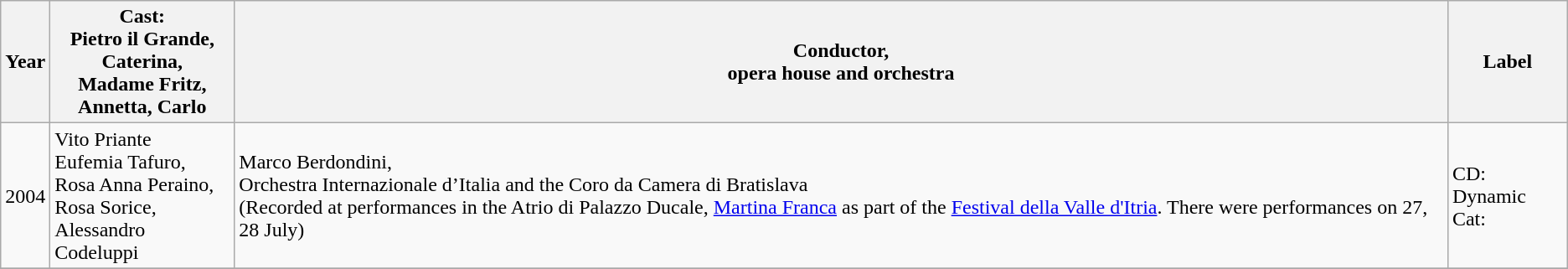<table class="wikitable">
<tr>
<th>Year</th>
<th>Cast:<br>Pietro il Grande,<br>Caterina,<br>Madame Fritz,<br>Annetta, Carlo</th>
<th>Conductor,<br>opera house and orchestra</th>
<th>Label</th>
</tr>
<tr>
<td>2004</td>
<td>Vito Priante<br>Eufemia Tafuro,<br>Rosa Anna Peraino,<br>Rosa Sorice,<br>Alessandro Codeluppi</td>
<td>Marco Berdondini,<br>Orchestra Internazionale d’Italia and the Coro da Camera di Bratislava<br>(Recorded at performances in the Atrio di Palazzo Ducale, <a href='#'>Martina Franca</a> as part of the <a href='#'>Festival della Valle d'Itria</a>. There were performances on 27, 28 July)</td>
<td>CD: Dynamic<br> Cat: <br></td>
</tr>
<tr>
</tr>
</table>
